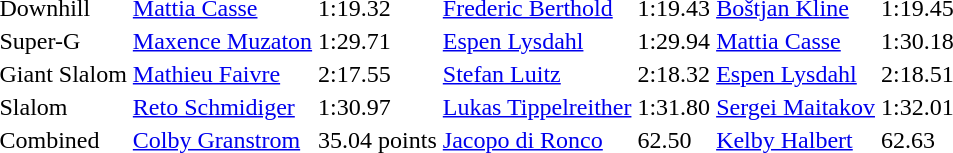<table>
<tr>
<td>Downhill</td>
<td><a href='#'>Mattia Casse</a><br></td>
<td>1:19.32</td>
<td><a href='#'>Frederic Berthold</a><br></td>
<td>1:19.43</td>
<td><a href='#'>Boštjan Kline</a><br></td>
<td>1:19.45</td>
</tr>
<tr>
<td>Super-G</td>
<td><a href='#'>Maxence Muzaton</a><br></td>
<td>1:29.71</td>
<td><a href='#'>Espen Lysdahl</a><br></td>
<td>1:29.94</td>
<td><a href='#'>Mattia Casse</a><br></td>
<td>1:30.18</td>
</tr>
<tr>
<td>Giant Slalom</td>
<td><a href='#'>Mathieu Faivre</a><br></td>
<td>2:17.55</td>
<td><a href='#'>Stefan Luitz</a><br></td>
<td>2:18.32</td>
<td><a href='#'>Espen Lysdahl</a><br></td>
<td>2:18.51</td>
</tr>
<tr>
<td>Slalom</td>
<td><a href='#'>Reto Schmidiger</a><br></td>
<td>1:30.97</td>
<td><a href='#'>Lukas Tippelreither</a><br></td>
<td>1:31.80</td>
<td><a href='#'>Sergei Maitakov</a><br></td>
<td>1:32.01</td>
</tr>
<tr>
<td>Combined</td>
<td><a href='#'>Colby Granstrom</a><br></td>
<td>35.04 points</td>
<td><a href='#'>Jacopo di Ronco</a><br></td>
<td>62.50</td>
<td><a href='#'>Kelby Halbert</a><br></td>
<td>62.63</td>
</tr>
</table>
